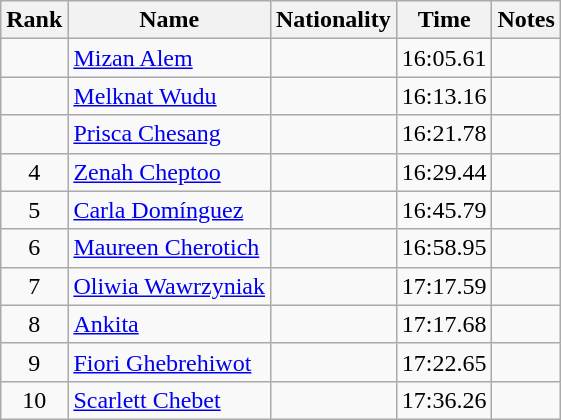<table class="wikitable sortable" style="text-align:center">
<tr>
<th>Rank</th>
<th>Name</th>
<th>Nationality</th>
<th>Time</th>
<th>Notes</th>
</tr>
<tr>
<td></td>
<td align=left><a href='#'>Mizan Alem</a></td>
<td align=left></td>
<td>16:05.61</td>
<td></td>
</tr>
<tr>
<td></td>
<td align=left><a href='#'>Melknat Wudu</a></td>
<td align=left></td>
<td>16:13.16</td>
<td></td>
</tr>
<tr>
<td></td>
<td align=left><a href='#'>Prisca Chesang</a></td>
<td align=left></td>
<td>16:21.78</td>
<td></td>
</tr>
<tr>
<td>4</td>
<td align=left><a href='#'>Zenah Cheptoo</a></td>
<td align=left></td>
<td>16:29.44</td>
<td></td>
</tr>
<tr>
<td>5</td>
<td align=left><a href='#'>Carla Domínguez</a></td>
<td align=left></td>
<td>16:45.79</td>
<td></td>
</tr>
<tr>
<td>6</td>
<td align=left><a href='#'>Maureen Cherotich</a></td>
<td align=left></td>
<td>16:58.95</td>
<td></td>
</tr>
<tr>
<td>7</td>
<td align=left><a href='#'>Oliwia Wawrzyniak</a></td>
<td align=left></td>
<td>17:17.59</td>
<td></td>
</tr>
<tr>
<td>8</td>
<td align=left><a href='#'>Ankita</a></td>
<td align=left></td>
<td>17:17.68</td>
<td></td>
</tr>
<tr>
<td>9</td>
<td align=left><a href='#'>Fiori Ghebrehiwot</a></td>
<td align=left></td>
<td>17:22.65</td>
<td></td>
</tr>
<tr>
<td>10</td>
<td align=left><a href='#'>Scarlett Chebet</a></td>
<td align=left></td>
<td>17:36.26</td>
<td></td>
</tr>
</table>
